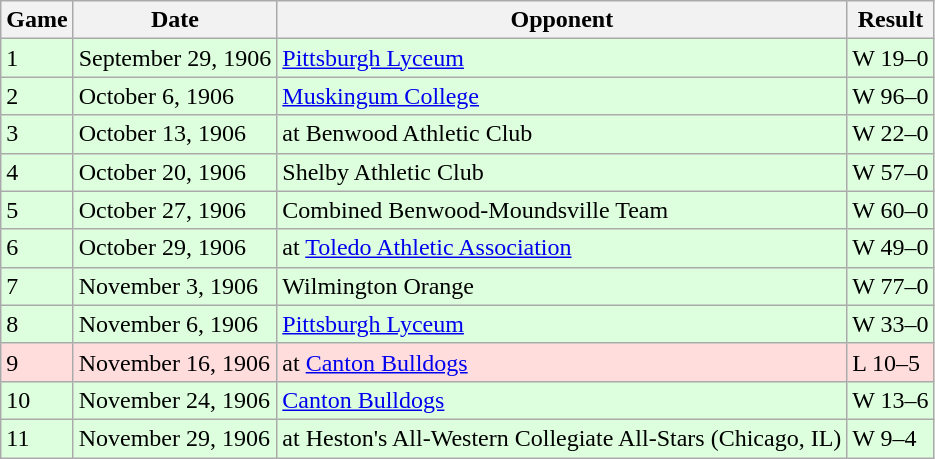<table class="wikitable">
<tr>
<th>Game</th>
<th>Date</th>
<th>Opponent</th>
<th>Result</th>
</tr>
<tr style="background: #ddffdd;">
<td>1</td>
<td>September 29, 1906</td>
<td><a href='#'>Pittsburgh Lyceum</a></td>
<td>W 19–0</td>
</tr>
<tr style="background: #ddffdd;">
<td>2</td>
<td>October 6, 1906</td>
<td><a href='#'>Muskingum College</a></td>
<td>W 96–0</td>
</tr>
<tr style="background: #ddffdd;">
<td>3</td>
<td>October 13, 1906</td>
<td>at Benwood Athletic Club</td>
<td>W 22–0</td>
</tr>
<tr style="background: #ddffdd;">
<td>4</td>
<td>October 20, 1906</td>
<td>Shelby Athletic Club</td>
<td>W 57–0</td>
</tr>
<tr style="background: #ddffdd;">
<td>5</td>
<td>October 27, 1906</td>
<td>Combined Benwood-Moundsville Team</td>
<td>W 60–0</td>
</tr>
<tr style="background: #ddffdd;">
<td>6</td>
<td>October 29, 1906</td>
<td>at <a href='#'>Toledo Athletic Association</a></td>
<td>W 49–0</td>
</tr>
<tr style="background: #ddffdd;">
<td>7</td>
<td>November 3, 1906</td>
<td>Wilmington Orange</td>
<td>W 77–0</td>
</tr>
<tr style="background: #ddffdd;">
<td>8</td>
<td>November 6, 1906</td>
<td><a href='#'>Pittsburgh Lyceum</a></td>
<td>W 33–0</td>
</tr>
<tr style="background: #ffdddd;">
<td>9</td>
<td>November 16, 1906</td>
<td>at <a href='#'>Canton Bulldogs</a></td>
<td>L 10–5</td>
</tr>
<tr style="background: #ddffdd;">
<td>10</td>
<td>November 24, 1906</td>
<td><a href='#'>Canton Bulldogs</a></td>
<td>W 13–6</td>
</tr>
<tr style="background: #ddffdd;">
<td>11</td>
<td>November 29, 1906</td>
<td>at Heston's All-Western Collegiate All-Stars (Chicago, IL)</td>
<td>W 9–4</td>
</tr>
</table>
